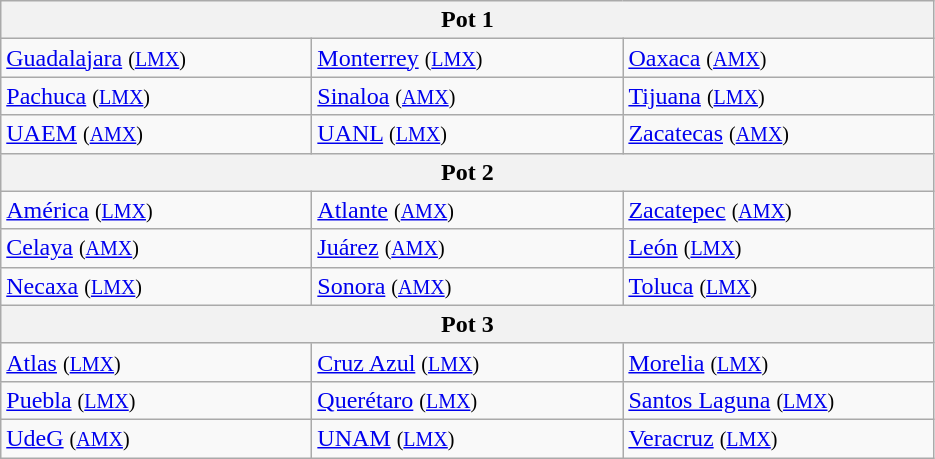<table class="wikitable">
<tr>
<th colspan=5>Pot 1</th>
</tr>
<tr>
<td width=200><a href='#'>Guadalajara</a> <small>(<a href='#'>LMX</a>)</small></td>
<td width=200><a href='#'>Monterrey</a> <small>(<a href='#'>LMX</a>)</small></td>
<td width=200><a href='#'>Oaxaca</a> <small>(<a href='#'>AMX</a>)</small></td>
</tr>
<tr>
<td width=200><a href='#'>Pachuca</a> <small>(<a href='#'>LMX</a>)</small></td>
<td width=200><a href='#'>Sinaloa</a> <small>(<a href='#'>AMX</a>)</small></td>
<td width=200><a href='#'>Tijuana</a> <small>(<a href='#'>LMX</a>)</small></td>
</tr>
<tr>
<td width=200><a href='#'>UAEM</a> <small>(<a href='#'>AMX</a>)</small></td>
<td width=200><a href='#'>UANL</a> <small>(<a href='#'>LMX</a>)</small></td>
<td width=200><a href='#'>Zacatecas</a> <small>(<a href='#'>AMX</a>)</small></td>
</tr>
<tr>
<th colspan=5>Pot 2</th>
</tr>
<tr>
<td><a href='#'>América</a> <small>(<a href='#'>LMX</a>)</small></td>
<td><a href='#'>Atlante</a> <small>(<a href='#'>AMX</a>)</small></td>
<td><a href='#'>Zacatepec</a> <small>(<a href='#'>AMX</a>)</small></td>
</tr>
<tr>
<td><a href='#'>Celaya</a> <small>(<a href='#'>AMX</a>)</small></td>
<td><a href='#'>Juárez</a> <small>(<a href='#'>AMX</a>)</small></td>
<td><a href='#'>León</a> <small>(<a href='#'>LMX</a>)</small></td>
</tr>
<tr>
<td><a href='#'>Necaxa</a> <small>(<a href='#'>LMX</a>)</small></td>
<td><a href='#'>Sonora</a> <small>(<a href='#'>AMX</a>)</small></td>
<td><a href='#'>Toluca</a> <small>(<a href='#'>LMX</a>)</small></td>
</tr>
<tr>
<th colspan=5>Pot 3</th>
</tr>
<tr>
<td><a href='#'>Atlas</a> <small>(<a href='#'>LMX</a>)</small></td>
<td><a href='#'>Cruz Azul</a> <small>(<a href='#'>LMX</a>)</small></td>
<td><a href='#'>Morelia</a> <small>(<a href='#'>LMX</a>)</small></td>
</tr>
<tr>
<td><a href='#'>Puebla</a> <small>(<a href='#'>LMX</a>)</small></td>
<td><a href='#'>Querétaro</a> <small>(<a href='#'>LMX</a>)</small></td>
<td><a href='#'>Santos Laguna</a> <small>(<a href='#'>LMX</a>)</small></td>
</tr>
<tr>
<td><a href='#'>UdeG</a> <small>(<a href='#'>AMX</a>)</small></td>
<td><a href='#'>UNAM</a> <small>(<a href='#'>LMX</a>)</small></td>
<td><a href='#'>Veracruz</a> <small>(<a href='#'>LMX</a>)</small></td>
</tr>
</table>
